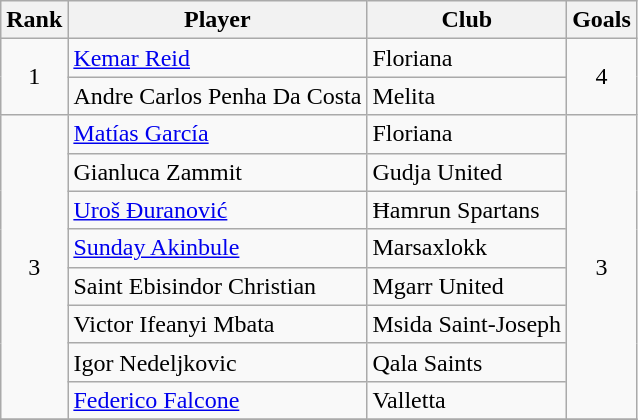<table class="wikitable">
<tr>
<th>Rank</th>
<th>Player</th>
<th>Club</th>
<th>Goals</th>
</tr>
<tr>
<td align="center"rowspan="2">1</td>
<td> <a href='#'>Kemar Reid</a></td>
<td>Floriana</td>
<td align="center"rowspan="2">4</td>
</tr>
<tr>
<td> Andre Carlos Penha Da Costa</td>
<td>Melita</td>
</tr>
<tr>
<td align="center"rowspan="8">3</td>
<td> <a href='#'>Matías García</a></td>
<td>Floriana</td>
<td align="center"rowspan="8">3</td>
</tr>
<tr>
<td> Gianluca Zammit</td>
<td>Gudja United</td>
</tr>
<tr>
<td> <a href='#'>Uroš Đuranović</a></td>
<td>Ħamrun Spartans</td>
</tr>
<tr>
<td> <a href='#'>Sunday Akinbule</a></td>
<td>Marsaxlokk</td>
</tr>
<tr>
<td> Saint Ebisindor Christian</td>
<td>Mgarr United</td>
</tr>
<tr>
<td> Victor Ifeanyi Mbata</td>
<td>Msida Saint-Joseph</td>
</tr>
<tr>
<td> Igor Nedeljkovic</td>
<td>Qala Saints</td>
</tr>
<tr>
<td> <a href='#'>Federico Falcone</a></td>
<td>Valletta</td>
</tr>
<tr>
</tr>
</table>
